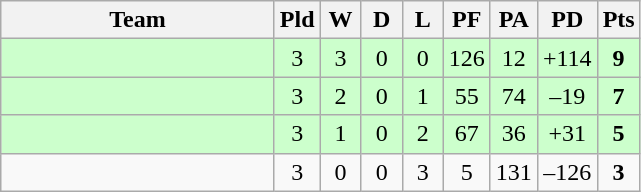<table class="wikitable" style="text-align:center;">
<tr>
<th width=175>Team</th>
<th width=20 abbr="Played">Pld</th>
<th width=20 abbr="Won">W</th>
<th width=20 abbr="Drawn">D</th>
<th width=20 abbr="Lost">L</th>
<th width=20 abbr="Points for">PF</th>
<th width=20 abbr="Points against">PA</th>
<th width=25 abbr="Points difference">PD</th>
<th width=20 abbr="Points">Pts</th>
</tr>
<tr bgcolor=ccffcc>
<td style="text-align:left;"></td>
<td>3</td>
<td>3</td>
<td>0</td>
<td>0</td>
<td>126</td>
<td>12</td>
<td>+114</td>
<td><strong>9</strong></td>
</tr>
<tr bgcolor=ccffcc>
<td style="text-align:left;"></td>
<td>3</td>
<td>2</td>
<td>0</td>
<td>1</td>
<td>55</td>
<td>74</td>
<td>–19</td>
<td><strong>7</strong></td>
</tr>
<tr bgcolor=ccffcc>
<td style="text-align:left;"></td>
<td>3</td>
<td>1</td>
<td>0</td>
<td>2</td>
<td>67</td>
<td>36</td>
<td>+31</td>
<td><strong>5</strong></td>
</tr>
<tr>
<td style="text-align:left;"></td>
<td>3</td>
<td>0</td>
<td>0</td>
<td>3</td>
<td>5</td>
<td>131</td>
<td>–126</td>
<td><strong>3</strong></td>
</tr>
</table>
